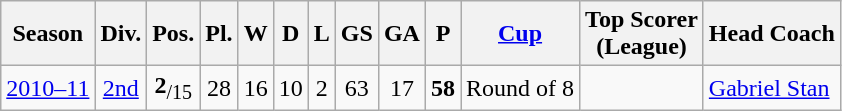<table class="wikitable">
<tr>
<th>Season</th>
<th>Div.</th>
<th>Pos.</th>
<th>Pl.</th>
<th>W</th>
<th>D</th>
<th>L</th>
<th>GS</th>
<th>GA</th>
<th>P</th>
<th><a href='#'>Cup</a></th>
<th>Top Scorer <br>(League)</th>
<th>Head Coach</th>
</tr>
<tr>
<td align=center><a href='#'>2010–11</a></td>
<td align=center><a href='#'>2nd</a></td>
<td align=center><strong>2</strong><sub>/15</sub></td>
<td align=center>28</td>
<td align=center>16</td>
<td align=center>10</td>
<td align=center>2</td>
<td align=center>63</td>
<td align=center>17</td>
<td align=center><strong>58</strong></td>
<td align=center>Round of 8</td>
<td align=left></td>
<td align=left> <a href='#'>Gabriel Stan</a></td>
</tr>
</table>
